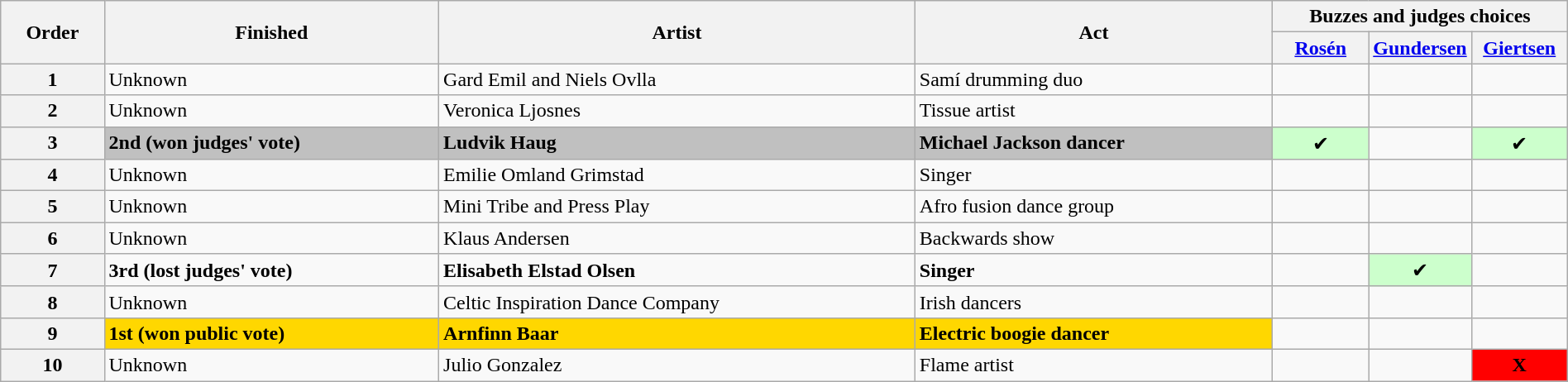<table class="wikitable sortable" width="100%">
<tr>
<th rowspan="2">Order</th>
<th rowspan="2">Finished</th>
<th rowspan="2" class="unsortable">Artist</th>
<th rowspan="2" class="unsortable">Act</th>
<th colspan="3">Buzzes and judges choices</th>
</tr>
<tr>
<th width="70"><a href='#'>Rosén</a></th>
<th width="70"><a href='#'>Gundersen</a></th>
<th width="70"><a href='#'>Giertsen</a></th>
</tr>
<tr>
<th>1</th>
<td>Unknown</td>
<td>Gard Emil and Niels Ovlla</td>
<td>Samí drumming duo</td>
<td></td>
<td></td>
<td></td>
</tr>
<tr>
<th>2</th>
<td>Unknown</td>
<td>Veronica Ljosnes</td>
<td>Tissue artist</td>
<td></td>
<td></td>
<td></td>
</tr>
<tr>
<th>3</th>
<td bgcolor="silver"><strong>2nd (won judges' vote)</strong></td>
<td bgcolor="silver"><strong>Ludvik Haug</strong></td>
<td bgcolor="silver"><strong>Michael Jackson dancer</strong></td>
<td style="background-color:#CFC;text-align:center">✔</td>
<td></td>
<td style="background-color:#CFC;text-align:center">✔</td>
</tr>
<tr>
<th>4</th>
<td>Unknown</td>
<td>Emilie Omland Grimstad</td>
<td>Singer</td>
<td></td>
<td></td>
<td></td>
</tr>
<tr>
<th>5</th>
<td>Unknown</td>
<td>Mini Tribe and Press Play</td>
<td>Afro fusion dance group</td>
<td></td>
<td></td>
<td></td>
</tr>
<tr>
<th>6</th>
<td>Unknown</td>
<td>Klaus Andersen</td>
<td>Backwards show</td>
<td></td>
<td></td>
<td></td>
</tr>
<tr>
<th>7</th>
<td><strong>3rd (lost judges' vote)</strong></td>
<td><strong>Elisabeth Elstad Olsen</strong></td>
<td><strong>Singer</strong></td>
<td></td>
<td style="background-color:#CFC;text-align:center">✔</td>
<td></td>
</tr>
<tr>
<th>8</th>
<td>Unknown</td>
<td>Celtic Inspiration Dance Company</td>
<td>Irish dancers</td>
<td></td>
<td></td>
<td></td>
</tr>
<tr>
<th>9</th>
<td bgcolor="gold"><strong>1st (won public vote)</strong></td>
<td bgcolor="gold"><strong>Arnfinn Baar</strong></td>
<td bgcolor="gold"><strong>Electric boogie dancer</strong></td>
<td></td>
<td></td>
<td></td>
</tr>
<tr>
<th>10</th>
<td>Unknown</td>
<td>Julio Gonzalez</td>
<td>Flame artist</td>
<td></td>
<td></td>
<td align="center" bgcolor="red"><strong>X</strong></td>
</tr>
</table>
